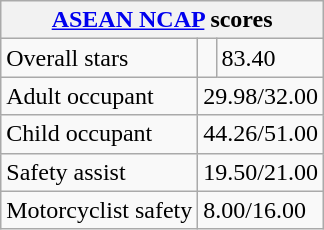<table class="wikitable">
<tr>
<th colspan="3"><a href='#'>ASEAN NCAP</a> scores</th>
</tr>
<tr>
<td>Overall stars</td>
<td></td>
<td>83.40</td>
</tr>
<tr>
<td>Adult occupant</td>
<td colspan="2">29.98/32.00</td>
</tr>
<tr>
<td>Child occupant</td>
<td colspan="2">44.26/51.00</td>
</tr>
<tr>
<td>Safety assist</td>
<td colspan="2">19.50/21.00</td>
</tr>
<tr>
<td>Motorcyclist safety</td>
<td colspan="2">8.00/16.00</td>
</tr>
</table>
